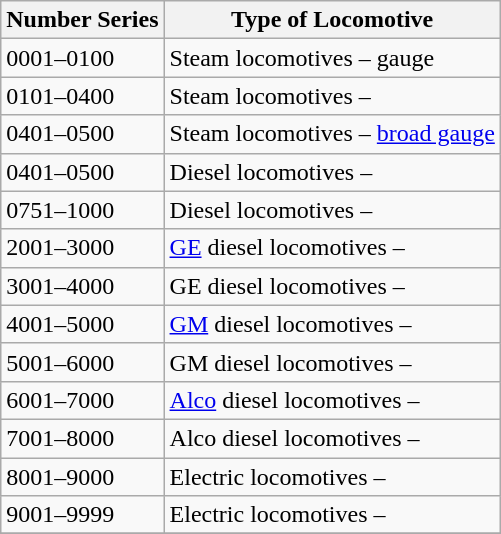<table class="wikitable">
<tr>
<th>Number Series</th>
<th>Type of Locomotive</th>
</tr>
<tr>
<td>0001–0100</td>
<td>Steam locomotives –  gauge</td>
</tr>
<tr>
<td>0101–0400</td>
<td>Steam locomotives – </td>
</tr>
<tr>
<td>0401–0500</td>
<td>Steam locomotives –  <a href='#'>broad gauge</a></td>
</tr>
<tr>
<td>0401–0500</td>
<td>Diesel locomotives – </td>
</tr>
<tr>
<td>0751–1000</td>
<td>Diesel locomotives – </td>
</tr>
<tr>
<td>2001–3000</td>
<td><a href='#'>GE</a> diesel locomotives – </td>
</tr>
<tr>
<td>3001–4000</td>
<td>GE diesel locomotives – </td>
</tr>
<tr>
<td>4001–5000</td>
<td><a href='#'>GM</a> diesel locomotives – </td>
</tr>
<tr>
<td>5001–6000</td>
<td>GM diesel locomotives – </td>
</tr>
<tr>
<td>6001–7000</td>
<td><a href='#'>Alco</a> diesel locomotives – </td>
</tr>
<tr>
<td>7001–8000</td>
<td>Alco diesel locomotives – </td>
</tr>
<tr>
<td>8001–9000</td>
<td>Electric locomotives – </td>
</tr>
<tr>
<td>9001–9999</td>
<td>Electric locomotives – </td>
</tr>
<tr>
</tr>
</table>
